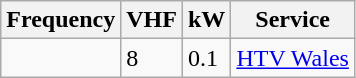<table class="wikitable sortable">
<tr>
<th>Frequency</th>
<th>VHF</th>
<th>kW</th>
<th>Service</th>
</tr>
<tr>
<td></td>
<td>8</td>
<td>0.1</td>
<td><a href='#'>HTV Wales</a></td>
</tr>
</table>
